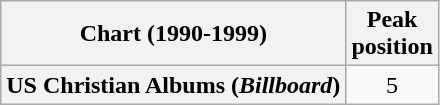<table class="wikitable sortable plainrowheaders" style="text-align:center">
<tr>
<th scope="col">Chart (1990-1999)</th>
<th scope="col">Peak<br>position</th>
</tr>
<tr>
<th scope="row">US Christian Albums (<em>Billboard</em>)</th>
<td>5</td>
</tr>
</table>
